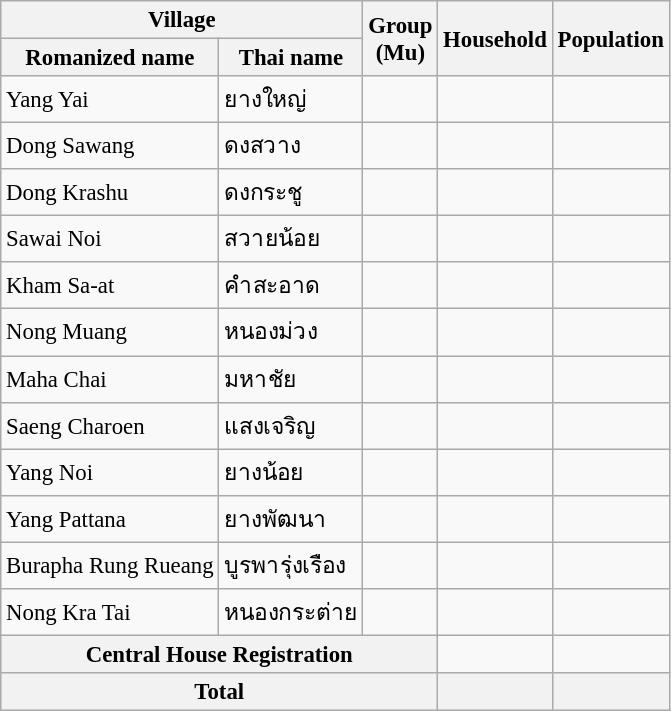<table class="wikitable" style="font-size: 95%";>
<tr>
<th colspan=2>Village</th>
<th rowspan=2>Group<br>(Mu)</th>
<th rowspan=2>Household</th>
<th rowspan=2>Population</th>
</tr>
<tr>
<th>Romanized name</th>
<th>Thai name</th>
</tr>
<tr>
<td>Yang Yai</td>
<td>ยางใหญ่</td>
<td></td>
<td></td>
<td></td>
</tr>
<tr>
<td>Dong Sawang</td>
<td>ดงสวาง</td>
<td></td>
<td></td>
<td></td>
</tr>
<tr>
<td>Dong Krashu</td>
<td>ดงกระชู</td>
<td></td>
<td></td>
<td></td>
</tr>
<tr>
<td>Sawai Noi</td>
<td>สวายน้อย</td>
<td></td>
<td></td>
<td></td>
</tr>
<tr>
<td>Kham Sa-at</td>
<td>คำสะอาด</td>
<td></td>
<td></td>
<td></td>
</tr>
<tr>
<td>Nong Muang</td>
<td>หนองม่วง</td>
<td></td>
<td></td>
<td></td>
</tr>
<tr>
<td>Maha Chai</td>
<td>มหาชัย</td>
<td></td>
<td></td>
<td></td>
</tr>
<tr>
<td>Saeng Charoen</td>
<td>แสงเจริญ</td>
<td></td>
<td></td>
<td></td>
</tr>
<tr>
<td>Yang Noi</td>
<td>ยางน้อย</td>
<td></td>
<td></td>
<td></td>
</tr>
<tr>
<td>Yang Pattana</td>
<td>ยางพัฒนา</td>
<td></td>
<td></td>
<td></td>
</tr>
<tr>
<td>Burapha Rung Rueang</td>
<td>บูรพารุ่งเรือง</td>
<td></td>
<td></td>
<td></td>
</tr>
<tr>
<td>Nong Kra Tai</td>
<td>หนองกระต่าย</td>
<td></td>
<td></td>
<td></td>
</tr>
<tr>
<th colspan=3 align=center>Central House Registration</th>
<td></td>
<td></td>
</tr>
<tr>
<th colspan=3>Total</th>
<th></th>
<th></th>
</tr>
</table>
